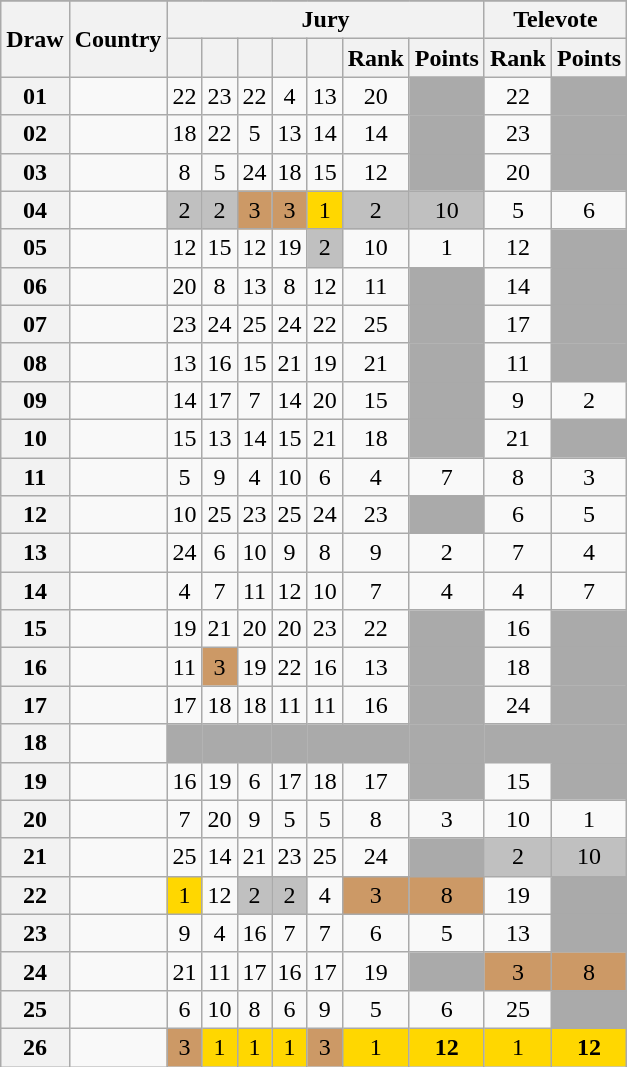<table class="sortable wikitable collapsible plainrowheaders" style="text-align:center;">
<tr>
</tr>
<tr>
<th scope="col" rowspan="2">Draw</th>
<th scope="col" rowspan="2">Country</th>
<th scope="col" colspan="7">Jury</th>
<th scope="col" colspan="2">Televote</th>
</tr>
<tr>
<th scope="col"><small></small></th>
<th scope="col"><small></small></th>
<th scope="col"><small></small></th>
<th scope="col"><small></small></th>
<th scope="col"><small></small></th>
<th scope="col">Rank</th>
<th scope="col">Points</th>
<th scope="col">Rank</th>
<th scope="col">Points</th>
</tr>
<tr>
<th scope="row" style="text-align:center;">01</th>
<td style="text-align:left;"></td>
<td>22</td>
<td>23</td>
<td>22</td>
<td>4</td>
<td>13</td>
<td>20</td>
<td style="background:#AAAAAA;"></td>
<td>22</td>
<td style="background:#AAAAAA;"></td>
</tr>
<tr>
<th scope="row" style="text-align:center;">02</th>
<td style="text-align:left;"></td>
<td>18</td>
<td>22</td>
<td>5</td>
<td>13</td>
<td>14</td>
<td>14</td>
<td style="background:#AAAAAA;"></td>
<td>23</td>
<td style="background:#AAAAAA;"></td>
</tr>
<tr>
<th scope="row" style="text-align:center;">03</th>
<td style="text-align:left;"></td>
<td>8</td>
<td>5</td>
<td>24</td>
<td>18</td>
<td>15</td>
<td>12</td>
<td style="background:#AAAAAA;"></td>
<td>20</td>
<td style="background:#AAAAAA;"></td>
</tr>
<tr>
<th scope="row" style="text-align:center;">04</th>
<td style="text-align:left;"></td>
<td style="background:silver;">2</td>
<td style="background:silver;">2</td>
<td style="background:#CC9966;">3</td>
<td style="background:#CC9966;">3</td>
<td style="background:gold;">1</td>
<td style="background:silver;">2</td>
<td style="background:silver;">10</td>
<td>5</td>
<td>6</td>
</tr>
<tr>
<th scope="row" style="text-align:center;">05</th>
<td style="text-align:left;"></td>
<td>12</td>
<td>15</td>
<td>12</td>
<td>19</td>
<td style="background:silver;">2</td>
<td>10</td>
<td>1</td>
<td>12</td>
<td style="background:#AAAAAA;"></td>
</tr>
<tr>
<th scope="row" style="text-align:center;">06</th>
<td style="text-align:left;"></td>
<td>20</td>
<td>8</td>
<td>13</td>
<td>8</td>
<td>12</td>
<td>11</td>
<td style="background:#AAAAAA;"></td>
<td>14</td>
<td style="background:#AAAAAA;"></td>
</tr>
<tr>
<th scope="row" style="text-align:center;">07</th>
<td style="text-align:left;"></td>
<td>23</td>
<td>24</td>
<td>25</td>
<td>24</td>
<td>22</td>
<td>25</td>
<td style="background:#AAAAAA;"></td>
<td>17</td>
<td style="background:#AAAAAA;"></td>
</tr>
<tr>
<th scope="row" style="text-align:center;">08</th>
<td style="text-align:left;"></td>
<td>13</td>
<td>16</td>
<td>15</td>
<td>21</td>
<td>19</td>
<td>21</td>
<td style="background:#AAAAAA;"></td>
<td>11</td>
<td style="background:#AAAAAA;"></td>
</tr>
<tr>
<th scope="row" style="text-align:center;">09</th>
<td style="text-align:left;"></td>
<td>14</td>
<td>17</td>
<td>7</td>
<td>14</td>
<td>20</td>
<td>15</td>
<td style="background:#AAAAAA;"></td>
<td>9</td>
<td>2</td>
</tr>
<tr>
<th scope="row" style="text-align:center;">10</th>
<td style="text-align:left;"></td>
<td>15</td>
<td>13</td>
<td>14</td>
<td>15</td>
<td>21</td>
<td>18</td>
<td style="background:#AAAAAA;"></td>
<td>21</td>
<td style="background:#AAAAAA;"></td>
</tr>
<tr>
<th scope="row" style="text-align:center;">11</th>
<td style="text-align:left;"></td>
<td>5</td>
<td>9</td>
<td>4</td>
<td>10</td>
<td>6</td>
<td>4</td>
<td>7</td>
<td>8</td>
<td>3</td>
</tr>
<tr>
<th scope="row" style="text-align:center;">12</th>
<td style="text-align:left;"></td>
<td>10</td>
<td>25</td>
<td>23</td>
<td>25</td>
<td>24</td>
<td>23</td>
<td style="background:#AAAAAA;"></td>
<td>6</td>
<td>5</td>
</tr>
<tr>
<th scope="row" style="text-align:center;">13</th>
<td style="text-align:left;"></td>
<td>24</td>
<td>6</td>
<td>10</td>
<td>9</td>
<td>8</td>
<td>9</td>
<td>2</td>
<td>7</td>
<td>4</td>
</tr>
<tr>
<th scope="row" style="text-align:center;">14</th>
<td style="text-align:left;"></td>
<td>4</td>
<td>7</td>
<td>11</td>
<td>12</td>
<td>10</td>
<td>7</td>
<td>4</td>
<td>4</td>
<td>7</td>
</tr>
<tr>
<th scope="row" style="text-align:center;">15</th>
<td style="text-align:left;"></td>
<td>19</td>
<td>21</td>
<td>20</td>
<td>20</td>
<td>23</td>
<td>22</td>
<td style="background:#AAAAAA;"></td>
<td>16</td>
<td style="background:#AAAAAA;"></td>
</tr>
<tr>
<th scope="row" style="text-align:center;">16</th>
<td style="text-align:left;"></td>
<td>11</td>
<td style="background:#CC9966;">3</td>
<td>19</td>
<td>22</td>
<td>16</td>
<td>13</td>
<td style="background:#AAAAAA;"></td>
<td>18</td>
<td style="background:#AAAAAA;"></td>
</tr>
<tr>
<th scope="row" style="text-align:center;">17</th>
<td style="text-align:left;"></td>
<td>17</td>
<td>18</td>
<td>18</td>
<td>11</td>
<td>11</td>
<td>16</td>
<td style="background:#AAAAAA;"></td>
<td>24</td>
<td style="background:#AAAAAA;"></td>
</tr>
<tr class="sortbottom">
<th scope="row" style="text-align:center;">18</th>
<td style="text-align:left;"></td>
<td style="background:#AAAAAA;"></td>
<td style="background:#AAAAAA;"></td>
<td style="background:#AAAAAA;"></td>
<td style="background:#AAAAAA;"></td>
<td style="background:#AAAAAA;"></td>
<td style="background:#AAAAAA;"></td>
<td style="background:#AAAAAA;"></td>
<td style="background:#AAAAAA;"></td>
<td style="background:#AAAAAA;"></td>
</tr>
<tr>
<th scope="row" style="text-align:center;">19</th>
<td style="text-align:left;"></td>
<td>16</td>
<td>19</td>
<td>6</td>
<td>17</td>
<td>18</td>
<td>17</td>
<td style="background:#AAAAAA;"></td>
<td>15</td>
<td style="background:#AAAAAA;"></td>
</tr>
<tr>
<th scope="row" style="text-align:center;">20</th>
<td style="text-align:left;"></td>
<td>7</td>
<td>20</td>
<td>9</td>
<td>5</td>
<td>5</td>
<td>8</td>
<td>3</td>
<td>10</td>
<td>1</td>
</tr>
<tr>
<th scope="row" style="text-align:center;">21</th>
<td style="text-align:left;"></td>
<td>25</td>
<td>14</td>
<td>21</td>
<td>23</td>
<td>25</td>
<td>24</td>
<td style="background:#AAAAAA;"></td>
<td style="background:silver;">2</td>
<td style="background:silver;">10</td>
</tr>
<tr>
<th scope="row" style="text-align:center;">22</th>
<td style="text-align:left;"></td>
<td style="background:gold;">1</td>
<td>12</td>
<td style="background:silver;">2</td>
<td style="background:silver;">2</td>
<td>4</td>
<td style="background:#CC9966;">3</td>
<td style="background:#CC9966;">8</td>
<td>19</td>
<td style="background:#AAAAAA;"></td>
</tr>
<tr>
<th scope="row" style="text-align:center;">23</th>
<td style="text-align:left;"></td>
<td>9</td>
<td>4</td>
<td>16</td>
<td>7</td>
<td>7</td>
<td>6</td>
<td>5</td>
<td>13</td>
<td style="background:#AAAAAA;"></td>
</tr>
<tr>
<th scope="row" style="text-align:center;">24</th>
<td style="text-align:left;"></td>
<td>21</td>
<td>11</td>
<td>17</td>
<td>16</td>
<td>17</td>
<td>19</td>
<td style="background:#AAAAAA;"></td>
<td style="background:#CC9966;">3</td>
<td style="background:#CC9966;">8</td>
</tr>
<tr>
<th scope="row" style="text-align:center;">25</th>
<td style="text-align:left;"></td>
<td>6</td>
<td>10</td>
<td>8</td>
<td>6</td>
<td>9</td>
<td>5</td>
<td>6</td>
<td>25</td>
<td style="background:#AAAAAA;"></td>
</tr>
<tr>
<th scope="row" style="text-align:center;">26</th>
<td style="text-align:left;"></td>
<td style="background:#CC9966;">3</td>
<td style="background:gold;">1</td>
<td style="background:gold;">1</td>
<td style="background:gold;">1</td>
<td style="background:#CC9966;">3</td>
<td style="background:gold;">1</td>
<td style="background:gold;"><strong>12</strong></td>
<td style="background:gold;">1</td>
<td style="background:gold;"><strong>12</strong></td>
</tr>
</table>
